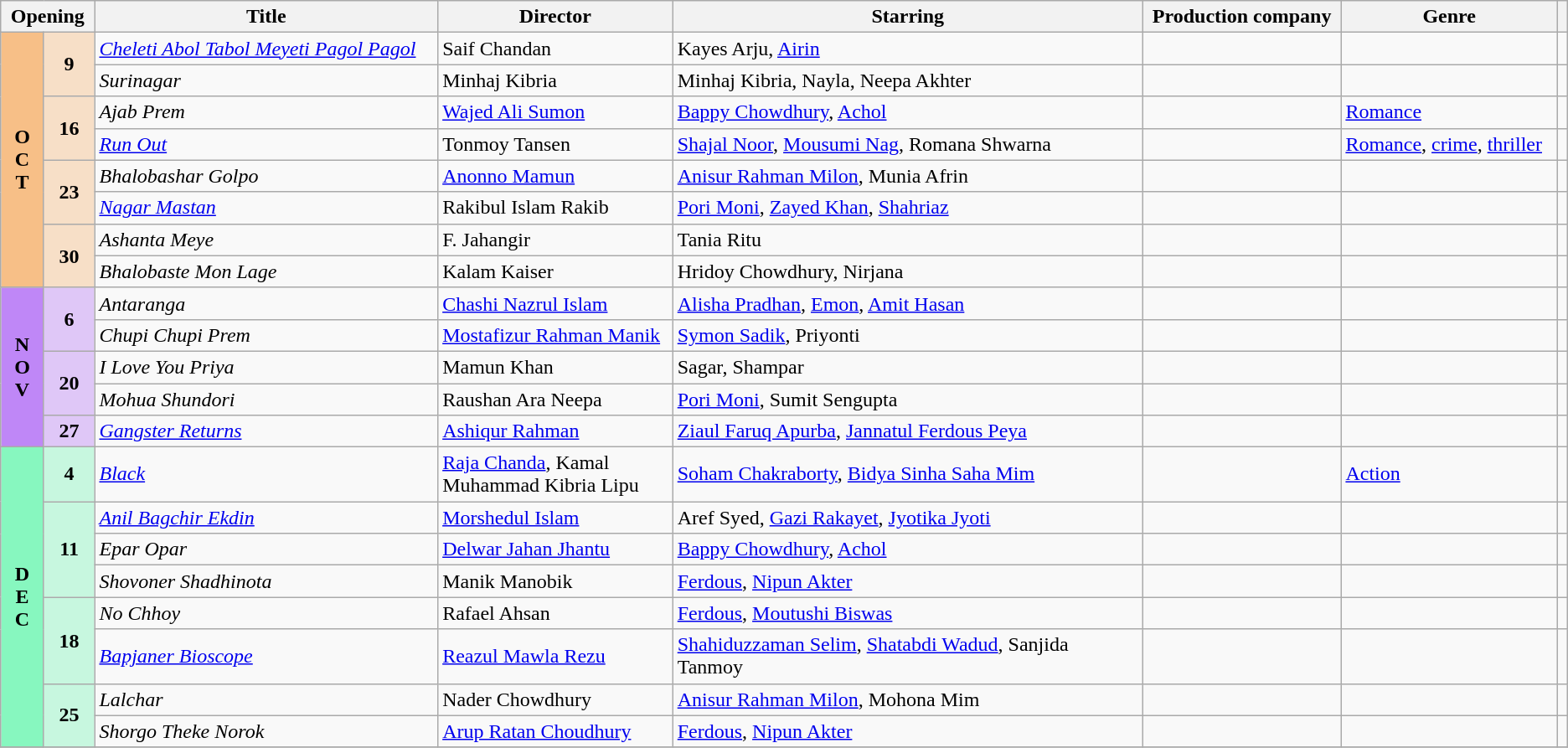<table class="wikitable sortable">
<tr>
<th colspan="2" style="width:6%;">Opening</th>
<th>Title</th>
<th style="width:15%;">Director</th>
<th style="width:30%;">Starring</th>
<th>Production company</th>
<th>Genre</th>
<th></th>
</tr>
<tr>
<th rowspan="8" style="text-align:center; background:#f7bf87">O<br>C<br>T</th>
<td rowspan="2" style="text-align:center; background:#f7dfc7"><strong>9</strong></td>
<td><em><a href='#'>Cheleti Abol Tabol Meyeti Pagol Pagol</a></em></td>
<td>Saif Chandan</td>
<td>Kayes Arju, <a href='#'>Airin</a></td>
<td></td>
<td></td>
<td></td>
</tr>
<tr>
<td><em>Surinagar</em></td>
<td>Minhaj Kibria</td>
<td>Minhaj Kibria, Nayla, Neepa Akhter</td>
<td></td>
<td></td>
<td></td>
</tr>
<tr>
<td rowspan="2" style="text-align:center; background:#f7dfc7"><strong>16</strong></td>
<td><em>Ajab Prem</em></td>
<td><a href='#'>Wajed Ali Sumon</a></td>
<td><a href='#'>Bappy Chowdhury</a>, <a href='#'>Achol</a></td>
<td></td>
<td><a href='#'>Romance</a></td>
<td></td>
</tr>
<tr>
<td><em><a href='#'>Run Out</a></em></td>
<td>Tonmoy Tansen</td>
<td><a href='#'>Shajal Noor</a>, <a href='#'>Mousumi Nag</a>, Romana Shwarna</td>
<td></td>
<td><a href='#'>Romance</a>, <a href='#'>crime</a>, <a href='#'>thriller</a></td>
<td></td>
</tr>
<tr>
<td rowspan="2" style="text-align:center; background:#f7dfc7"><strong>23</strong></td>
<td><em>Bhalobashar Golpo</em></td>
<td><a href='#'>Anonno Mamun</a></td>
<td><a href='#'>Anisur Rahman Milon</a>, Munia Afrin</td>
<td></td>
<td></td>
<td></td>
</tr>
<tr>
<td><em><a href='#'>Nagar Mastan</a></em></td>
<td>Rakibul Islam Rakib</td>
<td><a href='#'>Pori Moni</a>, <a href='#'>Zayed Khan</a>, <a href='#'>Shahriaz</a></td>
<td></td>
<td></td>
<td></td>
</tr>
<tr>
<td rowspan="2" style="text-align:center; background:#f7dfc7"><strong>30</strong></td>
<td><em>Ashanta Meye</em></td>
<td>F. Jahangir</td>
<td>Tania Ritu</td>
<td></td>
<td></td>
<td></td>
</tr>
<tr>
<td><em>Bhalobaste Mon Lage</em></td>
<td>Kalam Kaiser</td>
<td>Hridoy Chowdhury, Nirjana</td>
<td></td>
<td></td>
<td></td>
</tr>
<tr>
<th rowspan="5" style="text-align:center; background:#bf87f7">N<br>O<br>V</th>
<td rowspan="2" style="text-align:center; background:#dfc7f7"><strong>6</strong></td>
<td><em>Antaranga</em></td>
<td><a href='#'>Chashi Nazrul Islam</a></td>
<td><a href='#'>Alisha Pradhan</a>, <a href='#'>Emon</a>, <a href='#'>Amit Hasan</a></td>
<td></td>
<td></td>
<td></td>
</tr>
<tr>
<td><em>Chupi Chupi Prem</em></td>
<td><a href='#'>Mostafizur Rahman Manik</a></td>
<td><a href='#'>Symon Sadik</a>, Priyonti</td>
<td></td>
<td></td>
<td></td>
</tr>
<tr>
<td rowspan="2" style="text-align:center; background:#dfc7f7"><strong>20</strong></td>
<td><em>I Love You Priya</em></td>
<td>Mamun Khan</td>
<td>Sagar, Shampar</td>
<td></td>
<td></td>
<td></td>
</tr>
<tr>
<td><em>Mohua Shundori</em></td>
<td>Raushan Ara Neepa</td>
<td><a href='#'>Pori Moni</a>, Sumit Sengupta</td>
<td></td>
<td></td>
<td></td>
</tr>
<tr>
<td style="text-align:center; background:#dfc7f7"><strong>27</strong></td>
<td><em><a href='#'>Gangster Returns</a></em></td>
<td><a href='#'>Ashiqur Rahman</a></td>
<td><a href='#'>Ziaul Faruq Apurba</a>, <a href='#'>Jannatul Ferdous Peya</a></td>
<td></td>
<td></td>
<td></td>
</tr>
<tr>
<th rowspan="8" style="text-align:center; background:#87f7bf">D<br>E<br>C</th>
<td style="text-align:center; background:#c7f7df"><strong>4</strong></td>
<td><em><a href='#'>Black</a></em></td>
<td><a href='#'>Raja Chanda</a>, Kamal Muhammad Kibria Lipu</td>
<td><a href='#'>Soham Chakraborty</a>, <a href='#'>Bidya Sinha Saha Mim</a></td>
<td></td>
<td><a href='#'>Action</a></td>
<td></td>
</tr>
<tr>
<td rowspan="3" style="text-align:center; background:#c7f7df"><strong>11</strong></td>
<td><em><a href='#'>Anil Bagchir Ekdin</a></em></td>
<td><a href='#'>Morshedul Islam</a></td>
<td>Aref Syed, <a href='#'>Gazi Rakayet</a>, <a href='#'>Jyotika Jyoti</a></td>
<td></td>
<td></td>
<td></td>
</tr>
<tr>
<td><em>Epar Opar</em></td>
<td><a href='#'>Delwar Jahan Jhantu</a></td>
<td><a href='#'>Bappy Chowdhury</a>, <a href='#'>Achol</a></td>
<td></td>
<td></td>
<td></td>
</tr>
<tr>
<td><em>Shovoner Shadhinota</em></td>
<td>Manik Manobik</td>
<td><a href='#'>Ferdous</a>, <a href='#'>Nipun Akter</a></td>
<td></td>
<td></td>
<td></td>
</tr>
<tr>
<td rowspan="2" style="text-align:center; background:#c7f7df"><strong>18</strong></td>
<td><em>No Chhoy</em></td>
<td>Rafael Ahsan</td>
<td><a href='#'>Ferdous</a>, <a href='#'>Moutushi Biswas</a></td>
<td></td>
<td></td>
<td></td>
</tr>
<tr>
<td><em><a href='#'>Bapjaner Bioscope</a></em></td>
<td><a href='#'>Reazul Mawla Rezu</a></td>
<td><a href='#'>Shahiduzzaman Selim</a>, <a href='#'>Shatabdi Wadud</a>, Sanjida Tanmoy</td>
<td></td>
<td></td>
<td></td>
</tr>
<tr>
<td rowspan="2" style="text-align:center; background:#c7f7df"><strong>25</strong></td>
<td><em>Lalchar</em></td>
<td>Nader Chowdhury</td>
<td><a href='#'>Anisur Rahman Milon</a>, Mohona Mim</td>
<td></td>
<td></td>
<td></td>
</tr>
<tr>
<td><em>Shorgo Theke Norok</em></td>
<td><a href='#'>Arup Ratan Choudhury</a></td>
<td><a href='#'>Ferdous</a>, <a href='#'>Nipun Akter</a></td>
<td></td>
<td></td>
<td></td>
</tr>
<tr>
</tr>
</table>
